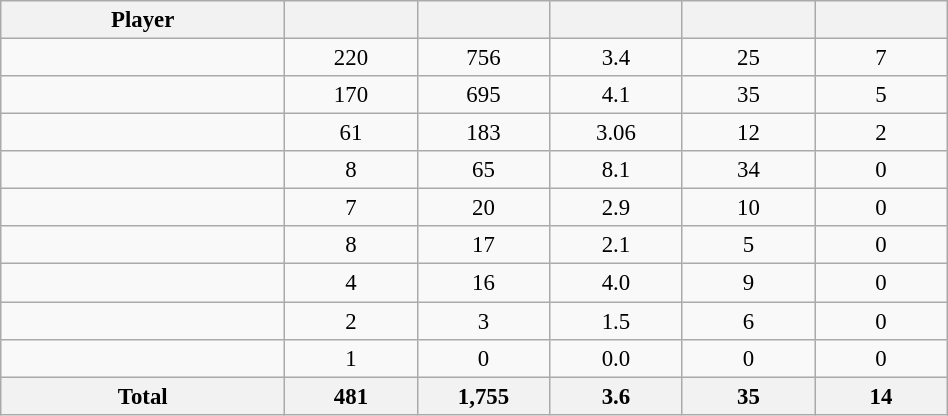<table class="wikitable sortable" style="text-align:center; width:50%; font-size:95%;">
<tr>
<th width="30%">Player</th>
<th width="14%"></th>
<th width="14%"></th>
<th width="14%"></th>
<th width="14%"></th>
<th width="14%"></th>
</tr>
<tr>
<td align=left></td>
<td>220</td>
<td>756</td>
<td>3.4</td>
<td>25</td>
<td>7</td>
</tr>
<tr>
<td align=left></td>
<td>170</td>
<td>695</td>
<td>4.1</td>
<td>35</td>
<td>5</td>
</tr>
<tr>
<td align=left></td>
<td>61</td>
<td>183</td>
<td>3.06</td>
<td>12</td>
<td>2</td>
</tr>
<tr>
<td align=left></td>
<td>8</td>
<td>65</td>
<td>8.1</td>
<td>34</td>
<td>0</td>
</tr>
<tr>
<td align=left></td>
<td>7</td>
<td>20</td>
<td>2.9</td>
<td>10</td>
<td>0</td>
</tr>
<tr>
<td align=left></td>
<td>8</td>
<td>17</td>
<td>2.1</td>
<td>5</td>
<td>0</td>
</tr>
<tr>
<td align=left></td>
<td>4</td>
<td>16</td>
<td>4.0</td>
<td>9</td>
<td>0</td>
</tr>
<tr>
<td align=left></td>
<td>2</td>
<td>3</td>
<td>1.5</td>
<td>6</td>
<td>0</td>
</tr>
<tr>
<td align=left></td>
<td>1</td>
<td>0</td>
<td>0.0</td>
<td>0</td>
<td>0</td>
</tr>
<tr>
<th>Total</th>
<th>481</th>
<th>1,755</th>
<th>3.6</th>
<th>35</th>
<th>14</th>
</tr>
</table>
